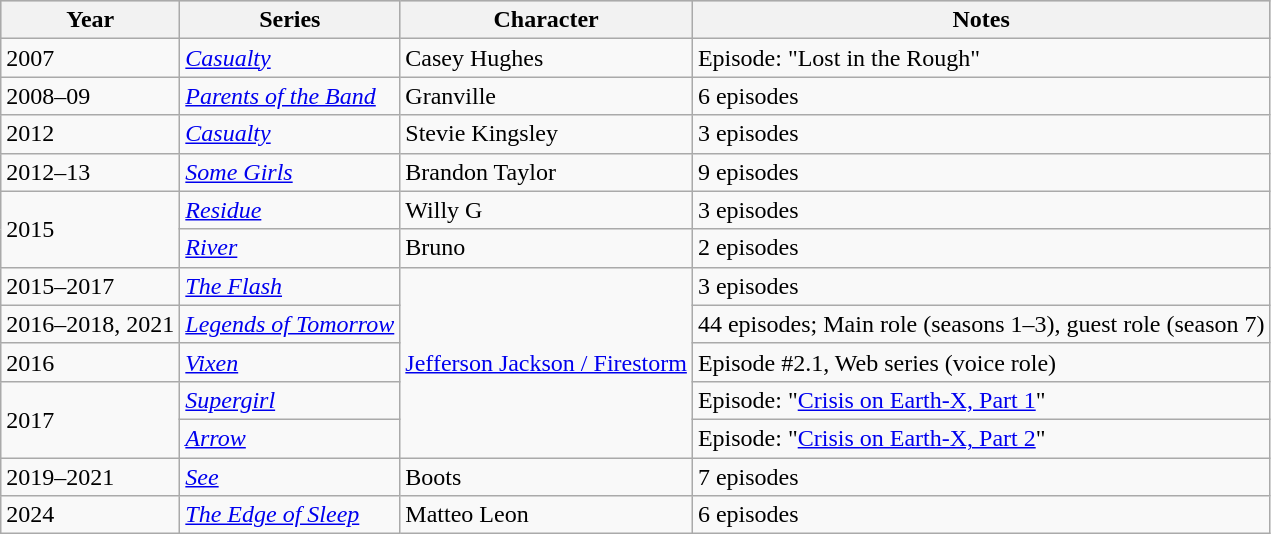<table class="wikitable">
<tr style="background:#ccc; text-align:center;">
<th>Year</th>
<th>Series</th>
<th>Character</th>
<th>Notes</th>
</tr>
<tr>
<td>2007</td>
<td><em><a href='#'>Casualty</a></em></td>
<td>Casey Hughes</td>
<td>Episode: "Lost in the Rough"</td>
</tr>
<tr>
<td>2008–09</td>
<td><em><a href='#'>Parents of the Band</a></em></td>
<td>Granville</td>
<td>6 episodes</td>
</tr>
<tr>
<td>2012</td>
<td><em><a href='#'>Casualty</a></em></td>
<td>Stevie Kingsley</td>
<td>3 episodes</td>
</tr>
<tr>
<td>2012–13</td>
<td><em><a href='#'>Some Girls</a></em></td>
<td>Brandon Taylor</td>
<td>9 episodes</td>
</tr>
<tr>
<td rowspan=2>2015</td>
<td><em><a href='#'>Residue</a></em></td>
<td>Willy G</td>
<td>3 episodes</td>
</tr>
<tr>
<td><em><a href='#'>River</a></em></td>
<td>Bruno</td>
<td>2 episodes</td>
</tr>
<tr>
<td>2015–2017</td>
<td><em><a href='#'>The Flash</a></em></td>
<td rowspan=5><a href='#'>Jefferson Jackson / Firestorm</a></td>
<td>3 episodes</td>
</tr>
<tr>
<td>2016–2018, 2021</td>
<td><em><a href='#'>Legends of Tomorrow</a></em></td>
<td>44 episodes; Main role (seasons 1–3), guest role (season 7)</td>
</tr>
<tr>
<td>2016</td>
<td><em><a href='#'>Vixen</a></em></td>
<td>Episode #2.1, Web series (voice role)</td>
</tr>
<tr>
<td rowspan=2>2017</td>
<td><em><a href='#'>Supergirl</a></em></td>
<td>Episode: "<a href='#'>Crisis on Earth-X, Part 1</a>"</td>
</tr>
<tr>
<td><em><a href='#'>Arrow</a></em></td>
<td>Episode: "<a href='#'>Crisis on Earth-X, Part 2</a>"</td>
</tr>
<tr>
<td>2019–2021</td>
<td><a href='#'><em>See</em></a></td>
<td>Boots</td>
<td>7 episodes</td>
</tr>
<tr>
<td>2024</td>
<td><em><a href='#'>The Edge of Sleep</a></em></td>
<td>Matteo Leon</td>
<td>6 episodes</td>
</tr>
</table>
